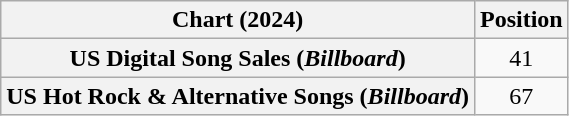<table class="wikitable plainrowheaders sortable" style="text-align:center">
<tr>
<th scope="col">Chart (2024)</th>
<th scope="col">Position</th>
</tr>
<tr>
<th scope="row">US Digital Song Sales (<em>Billboard</em>)</th>
<td>41</td>
</tr>
<tr>
<th scope="row">US Hot Rock & Alternative Songs (<em>Billboard</em>)</th>
<td>67</td>
</tr>
</table>
